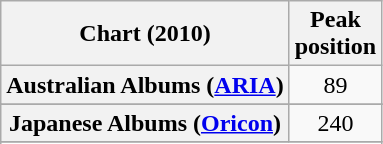<table class="wikitable sortable plainrowheaders" style="text-align:center">
<tr>
<th>Chart (2010)</th>
<th>Peak<br>position</th>
</tr>
<tr>
<th scope="row">Australian Albums (<a href='#'>ARIA</a>)</th>
<td>89</td>
</tr>
<tr>
</tr>
<tr>
</tr>
<tr>
</tr>
<tr>
</tr>
<tr>
</tr>
<tr>
</tr>
<tr>
</tr>
<tr>
</tr>
<tr>
<th scope="row">Japanese Albums (<a href='#'>Oricon</a>)</th>
<td>240</td>
</tr>
<tr>
</tr>
<tr>
</tr>
<tr>
</tr>
<tr>
</tr>
<tr>
</tr>
<tr>
</tr>
</table>
